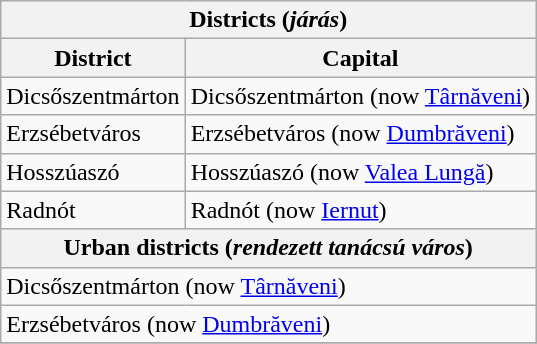<table class="wikitable">
<tr>
<th colspan=2>Districts (<em>járás</em>)</th>
</tr>
<tr>
<th>District</th>
<th>Capital</th>
</tr>
<tr>
<td> Dicsőszentmárton</td>
<td>Dicsőszentmárton (now <a href='#'>Târnăveni</a>)</td>
</tr>
<tr>
<td> Erzsébetváros</td>
<td>Erzsébetváros (now <a href='#'>Dumbrăveni</a>)</td>
</tr>
<tr>
<td> Hosszúaszó</td>
<td>Hosszúaszó (now <a href='#'>Valea Lungă</a>)</td>
</tr>
<tr>
<td> Radnót</td>
<td>Radnót (now <a href='#'>Iernut</a>)</td>
</tr>
<tr>
<th colspan=2>Urban districts (<em>rendezett tanácsú város</em>)</th>
</tr>
<tr>
<td colspan=2> Dicsőszentmárton (now <a href='#'>Târnăveni</a>)</td>
</tr>
<tr>
<td colspan=2> Erzsébetváros (now <a href='#'>Dumbrăveni</a>)</td>
</tr>
<tr>
</tr>
</table>
